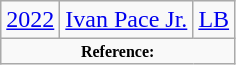<table class="wikitable">
<tr>
<td><a href='#'>2022</a></td>
<td><a href='#'>Ivan Pace Jr.</a></td>
<td><a href='#'>LB</a></td>
</tr>
<tr class="sortbottom">
<td colspan="3"  style="font-size:8pt; text-align:center;"><strong>Reference:</strong></td>
</tr>
</table>
